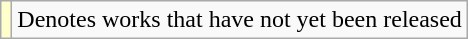<table class="wikitable">
<tr>
<td style="background:#FFFFCC;"></td>
<td>Denotes works that have not yet been released</td>
</tr>
</table>
